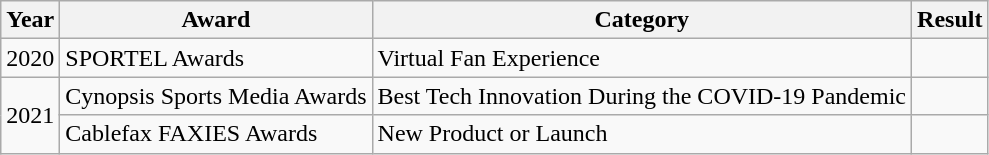<table class="wikitable sortable">
<tr>
<th>Year</th>
<th>Award</th>
<th>Category</th>
<th>Result</th>
</tr>
<tr>
<td>2020</td>
<td>SPORTEL Awards</td>
<td>Virtual Fan Experience</td>
<td></td>
</tr>
<tr>
<td rowspan=2>2021</td>
<td>Cynopsis Sports Media Awards</td>
<td>Best Tech Innovation During the COVID-19 Pandemic</td>
<td></td>
</tr>
<tr>
<td>Cablefax FAXIES Awards</td>
<td>New Product or Launch</td>
<td></td>
</tr>
</table>
